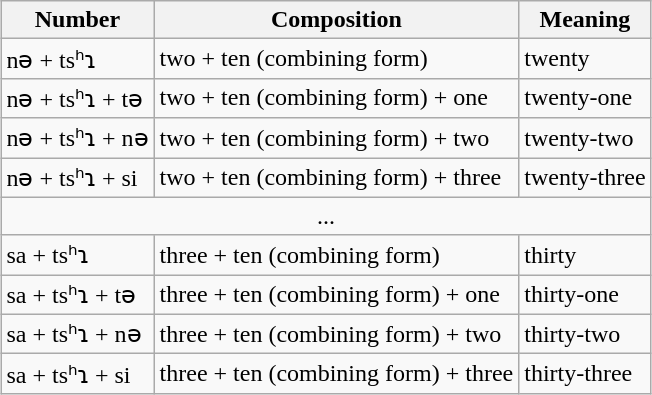<table class="wikitable" style="margin: auto">
<tr>
<th>Number</th>
<th>Composition</th>
<th>Meaning</th>
</tr>
<tr>
<td>nə + tsʰɿ</td>
<td>two + ten (combining form)</td>
<td>twenty</td>
</tr>
<tr>
<td>nə + tsʰɿ + tə</td>
<td>two + ten (combining form) + one</td>
<td>twenty-one</td>
</tr>
<tr>
<td>nə + tsʰɿ + nə</td>
<td>two + ten (combining form) + two</td>
<td>twenty-two</td>
</tr>
<tr>
<td>nə + tsʰɿ + si</td>
<td>two + ten (combining form) + three</td>
<td>twenty-three</td>
</tr>
<tr>
<td colspan="3" style="text-align: center">...</td>
</tr>
<tr>
<td>sa + tsʰɿ</td>
<td>three + ten (combining form)</td>
<td>thirty</td>
</tr>
<tr>
<td>sa + tsʰɿ + tə</td>
<td>three + ten (combining form) + one</td>
<td>thirty-one</td>
</tr>
<tr>
<td>sa + tsʰɿ + nə</td>
<td>three + ten (combining form) + two</td>
<td>thirty-two</td>
</tr>
<tr>
<td>sa + tsʰɿ + si</td>
<td>three + ten (combining form) + three</td>
<td>thirty-three</td>
</tr>
</table>
